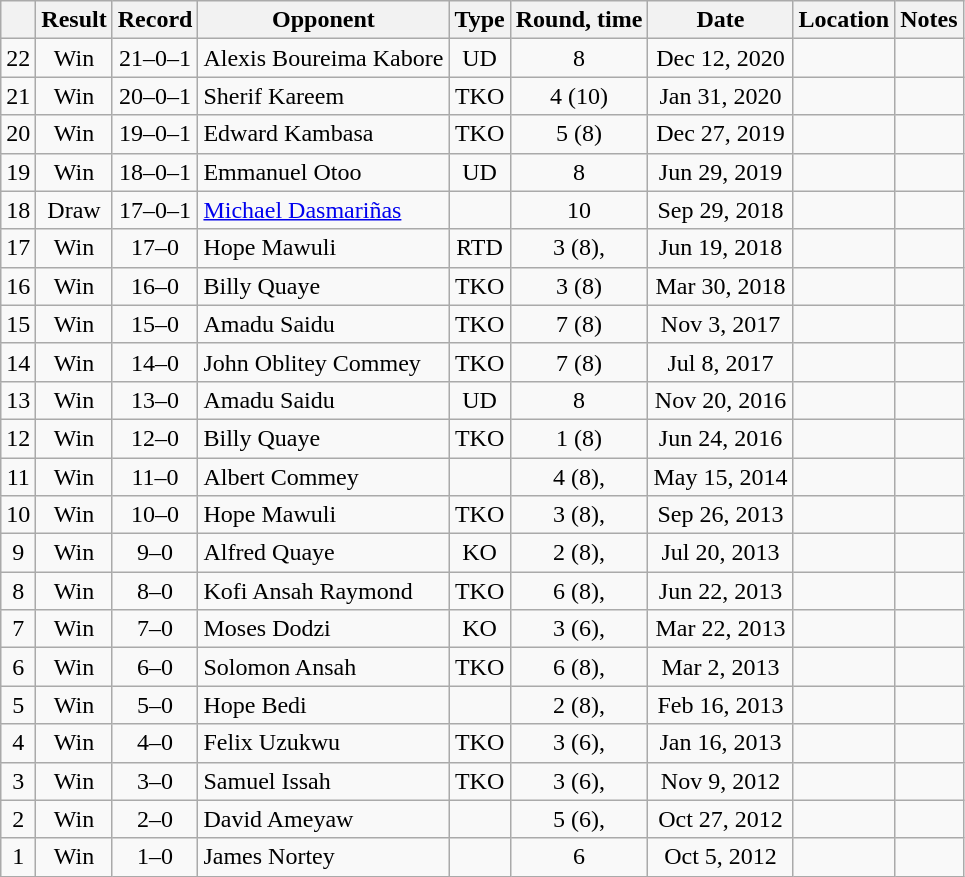<table class="wikitable" style="text-align:center">
<tr>
<th></th>
<th>Result</th>
<th>Record</th>
<th>Opponent</th>
<th>Type</th>
<th>Round, time</th>
<th>Date</th>
<th>Location</th>
<th>Notes</th>
</tr>
<tr>
<td>22</td>
<td>Win</td>
<td>21–0–1</td>
<td style="text-align:left;"> Alexis Boureima Kabore</td>
<td>UD</td>
<td>8</td>
<td>Dec 12, 2020</td>
<td style="text-align:left;"> </td>
<td></td>
</tr>
<tr>
<td>21</td>
<td>Win</td>
<td>20–0–1</td>
<td style="text-align:left;"> Sherif Kareem</td>
<td>TKO</td>
<td>4 (10)</td>
<td>Jan 31, 2020</td>
<td style="text-align:left;"> </td>
<td style="text-align:left;"></td>
</tr>
<tr>
<td>20</td>
<td>Win</td>
<td>19–0–1</td>
<td style="text-align:left;"> Edward Kambasa</td>
<td>TKO</td>
<td>5 (8)</td>
<td>Dec 27, 2019</td>
<td style="text-align:left;"> </td>
<td></td>
</tr>
<tr>
<td>19</td>
<td>Win</td>
<td>18–0–1</td>
<td style="text-align:left;"> Emmanuel Otoo</td>
<td>UD</td>
<td>8</td>
<td>Jun 29, 2019</td>
<td style="text-align:left;"> </td>
<td></td>
</tr>
<tr>
<td>18</td>
<td>Draw</td>
<td>17–0–1</td>
<td style="text-align:left;"> <a href='#'>Michael Dasmariñas</a></td>
<td></td>
<td>10</td>
<td>Sep 29, 2018</td>
<td style="text-align:left;"> </td>
<td></td>
</tr>
<tr>
<td>17</td>
<td>Win</td>
<td>17–0</td>
<td style="text-align:left;"> Hope Mawuli</td>
<td>RTD</td>
<td>3 (8), </td>
<td>Jun 19, 2018</td>
<td style="text-align:left;"> </td>
<td></td>
</tr>
<tr>
<td>16</td>
<td>Win</td>
<td>16–0</td>
<td style="text-align:left;"> Billy Quaye</td>
<td>TKO</td>
<td>3 (8)</td>
<td>Mar 30, 2018</td>
<td style="text-align:left;"> </td>
<td></td>
</tr>
<tr>
<td>15</td>
<td>Win</td>
<td>15–0</td>
<td style="text-align:left;"> Amadu Saidu</td>
<td>TKO</td>
<td>7 (8)</td>
<td>Nov 3, 2017</td>
<td style="text-align:left;"> </td>
<td></td>
</tr>
<tr>
<td>14</td>
<td>Win</td>
<td>14–0</td>
<td style="text-align:left;"> John Oblitey Commey</td>
<td>TKO</td>
<td>7 (8)</td>
<td>Jul 8, 2017</td>
<td style="text-align:left;"> </td>
<td></td>
</tr>
<tr>
<td>13</td>
<td>Win</td>
<td>13–0</td>
<td style="text-align:left;"> Amadu Saidu</td>
<td>UD</td>
<td>8</td>
<td>Nov 20, 2016</td>
<td style="text-align:left;"> </td>
<td></td>
</tr>
<tr>
<td>12</td>
<td>Win</td>
<td>12–0</td>
<td style="text-align:left;"> Billy Quaye</td>
<td>TKO</td>
<td>1 (8)</td>
<td>Jun 24, 2016</td>
<td style="text-align:left;"> </td>
<td></td>
</tr>
<tr>
<td>11</td>
<td>Win</td>
<td>11–0</td>
<td style="text-align:left;"> Albert Commey</td>
<td></td>
<td>4 (8), </td>
<td>May 15, 2014</td>
<td style="text-align:left;"> </td>
<td></td>
</tr>
<tr>
<td>10</td>
<td>Win</td>
<td>10–0</td>
<td style="text-align:left;"> Hope Mawuli</td>
<td>TKO</td>
<td>3 (8), </td>
<td>Sep 26, 2013</td>
<td style="text-align:left;"> </td>
<td></td>
</tr>
<tr>
<td>9</td>
<td>Win</td>
<td>9–0</td>
<td style="text-align:left;"> Alfred Quaye</td>
<td>KO</td>
<td>2 (8), </td>
<td>Jul 20, 2013</td>
<td style="text-align:left;"> </td>
<td></td>
</tr>
<tr>
<td>8</td>
<td>Win</td>
<td>8–0</td>
<td style="text-align:left;"> Kofi Ansah Raymond</td>
<td>TKO</td>
<td>6 (8), </td>
<td>Jun 22, 2013</td>
<td style="text-align:left;"> </td>
<td></td>
</tr>
<tr>
<td>7</td>
<td>Win</td>
<td>7–0</td>
<td style="text-align:left;"> Moses Dodzi</td>
<td>KO</td>
<td>3 (6), </td>
<td>Mar 22, 2013</td>
<td style="text-align:left;"> </td>
<td></td>
</tr>
<tr>
<td>6</td>
<td>Win</td>
<td>6–0</td>
<td style="text-align:left;"> Solomon Ansah</td>
<td>TKO</td>
<td>6 (8), </td>
<td>Mar 2, 2013</td>
<td style="text-align:left;"> </td>
<td></td>
</tr>
<tr>
<td>5</td>
<td>Win</td>
<td>5–0</td>
<td style="text-align:left;"> Hope Bedi</td>
<td></td>
<td>2 (8), </td>
<td>Feb 16, 2013</td>
<td style="text-align:left;"> </td>
<td></td>
</tr>
<tr>
<td>4</td>
<td>Win</td>
<td>4–0</td>
<td style="text-align:left;"> Felix Uzukwu</td>
<td>TKO</td>
<td>3 (6), </td>
<td>Jan 16, 2013</td>
<td style="text-align:left;"> </td>
<td></td>
</tr>
<tr>
<td>3</td>
<td>Win</td>
<td>3–0</td>
<td style="text-align:left;"> Samuel Issah</td>
<td>TKO</td>
<td>3 (6), </td>
<td>Nov 9, 2012</td>
<td style="text-align:left;"> </td>
<td></td>
</tr>
<tr>
<td>2</td>
<td>Win</td>
<td>2–0</td>
<td style="text-align:left;"> David Ameyaw</td>
<td></td>
<td>5 (6), </td>
<td>Oct 27, 2012</td>
<td style="text-align:left;"> </td>
<td></td>
</tr>
<tr>
<td>1</td>
<td>Win</td>
<td>1–0</td>
<td style="text-align:left;"> James Nortey</td>
<td></td>
<td>6</td>
<td>Oct 5, 2012</td>
<td style="text-align:left;"> </td>
<td></td>
</tr>
</table>
